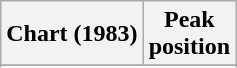<table class="wikitable sortable plainrowheaders" style="text-align:center">
<tr>
<th scope="col">Chart (1983)</th>
<th scope="col">Peak<br>position</th>
</tr>
<tr>
</tr>
<tr>
</tr>
<tr>
</tr>
<tr>
</tr>
</table>
